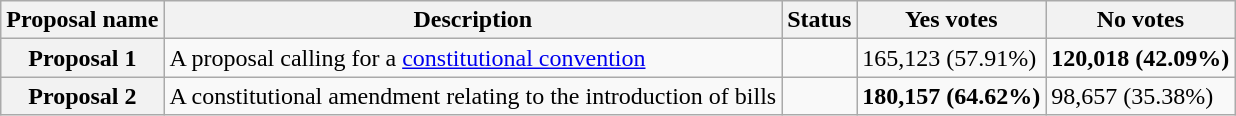<table class="wikitable sortable plainrowheaders">
<tr>
<th scope="col">Proposal name</th>
<th class="unsortable" scope="col">Description</th>
<th scope="col">Status</th>
<th scope="col">Yes votes</th>
<th scope="col">No votes</th>
</tr>
<tr>
<th scope="row">Proposal 1</th>
<td>A proposal calling for a <a href='#'>constitutional convention</a></td>
<td></td>
<td>165,123 (57.91%)</td>
<td><strong>120,018 (42.09%)</strong></td>
</tr>
<tr>
<th scope="row">Proposal 2</th>
<td>A constitutional amendment relating to the introduction of bills</td>
<td></td>
<td><strong>180,157 (64.62%)</strong></td>
<td>98,657 (35.38%)</td>
</tr>
</table>
